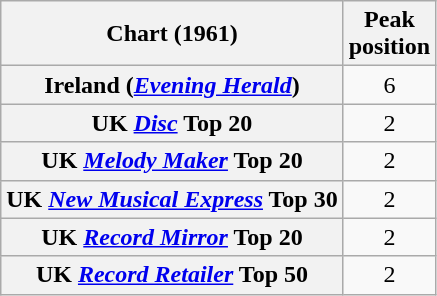<table class="wikitable sortable plainrowheaders" style="text-align:center">
<tr>
<th>Chart (1961)</th>
<th>Peak<br>position</th>
</tr>
<tr>
<th scope="row">Ireland (<em><a href='#'>Evening Herald</a></em>)</th>
<td>6</td>
</tr>
<tr>
<th scope="row">UK <em><a href='#'>Disc</a></em> Top 20</th>
<td>2</td>
</tr>
<tr>
<th scope="row">UK <em><a href='#'>Melody Maker</a></em> Top 20</th>
<td>2</td>
</tr>
<tr>
<th scope="row">UK <em><a href='#'>New Musical Express</a></em> Top 30</th>
<td>2</td>
</tr>
<tr>
<th scope="row">UK <em><a href='#'>Record Mirror</a></em> Top 20</th>
<td>2</td>
</tr>
<tr>
<th scope="row">UK <em><a href='#'>Record Retailer</a></em> Top 50</th>
<td>2</td>
</tr>
</table>
